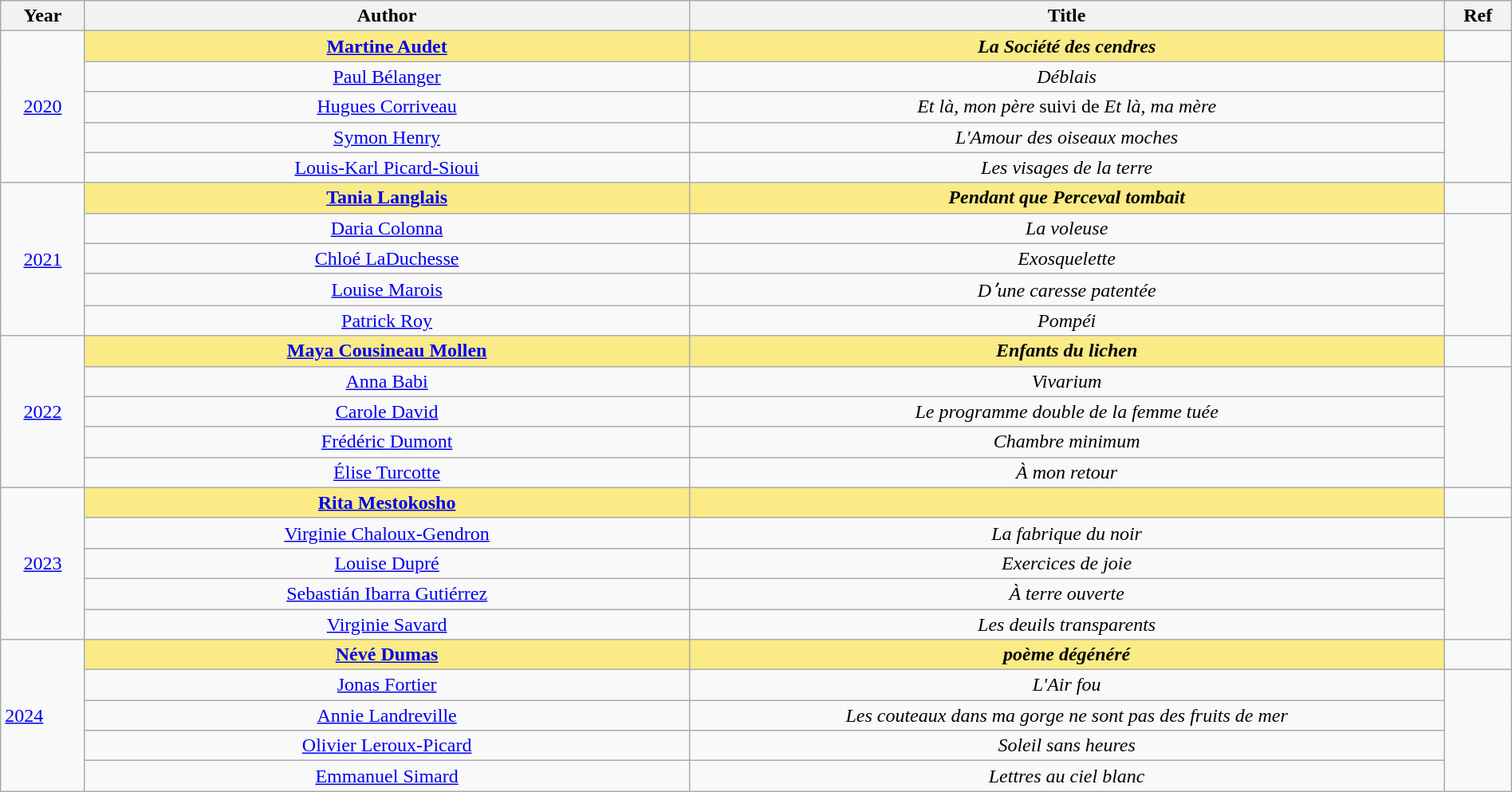<table class="wikitable" width="100%">
<tr>
<th>Year</th>
<th width="40%">Author</th>
<th width="50%">Title</th>
<th>Ref</th>
</tr>
<tr>
<td align="center" rowspan="5"><a href='#'>2020</a></td>
<td align="center" style="background:#FAEB86"><strong><a href='#'>Martine Audet</a></strong></td>
<td align="center" style="background:#FAEB86"><strong><em>La Société des cendres</em></strong></td>
<td align="center"></td>
</tr>
<tr>
<td align="center"><a href='#'>Paul Bélanger</a></td>
<td align="center"><em>Déblais</em></td>
<td align="center" rowspan=4></td>
</tr>
<tr>
<td align="center"><a href='#'>Hugues Corriveau</a></td>
<td align="center"><em>Et là, mon père</em> suivi de <em>Et là, ma mère</em></td>
</tr>
<tr>
<td align="center"><a href='#'>Symon Henry</a></td>
<td align="center"><em>L'Amour des oiseaux moches</em></td>
</tr>
<tr>
<td align="center"><a href='#'>Louis-Karl Picard-Sioui</a></td>
<td align="center"><em>Les visages de la terre</em></td>
</tr>
<tr>
<td rowspan="5" align="center"><a href='#'>2021</a></td>
<td style="background:#FAEB86" align="center"><strong><a href='#'>Tania Langlais</a></strong></td>
<td style="background:#FAEB86" align="center"><strong><em>Pendant que Perceval tombait</em></strong></td>
<td align="center"></td>
</tr>
<tr>
<td align="center"><a href='#'>Daria Colonna</a></td>
<td align="center"><em>La voleuse</em></td>
<td align="center" rowspan="4"></td>
</tr>
<tr>
<td align="center"><a href='#'>Chloé LaDuchesse</a></td>
<td align="center"><em>Exosquelette</em></td>
</tr>
<tr>
<td align="center"><a href='#'>Louise Marois</a></td>
<td align="center"><em>Dʼune caresse patentée</em></td>
</tr>
<tr>
<td align="center"><a href='#'>Patrick Roy</a></td>
<td align="center"><em>Pompéi</em></td>
</tr>
<tr>
<td align="center" rowspan="5"><a href='#'>2022</a></td>
<td align="center" style="background:#FAEB86"><strong><a href='#'>Maya Cousineau Mollen</a></strong></td>
<td align="center" style="background:#FAEB86"><strong><em>Enfants du lichen</em></strong></td>
<td align="center"></td>
</tr>
<tr>
<td align="center"><a href='#'>Anna Babi</a></td>
<td align="center"><em>Vivarium</em></td>
<td align="center" rowspan=4></td>
</tr>
<tr>
<td align="center"><a href='#'>Carole David</a></td>
<td align="center"><em>Le programme double de la femme tuée</em></td>
</tr>
<tr>
<td align="center"><a href='#'>Frédéric Dumont</a></td>
<td align="center"><em>Chambre minimum</em></td>
</tr>
<tr>
<td align="center"><a href='#'>Élise Turcotte</a></td>
<td align="center"><em>À mon retour</em></td>
</tr>
<tr>
<td align="center" rowspan="5"><a href='#'>2023</a></td>
<td align="center" style="background:#FAEB86"><strong><a href='#'>Rita Mestokosho</a></strong></td>
<td align="center" style="background:#FAEB86"><strong> </strong></td>
<td align="center"></td>
</tr>
<tr>
<td align="center"><a href='#'>Virginie Chaloux-Gendron</a></td>
<td align="center"><em>La fabrique du noir</em></td>
<td align="center" rowspan=4></td>
</tr>
<tr>
<td align="center"><a href='#'>Louise Dupré</a></td>
<td align="center"><em>Exercices de joie</em></td>
</tr>
<tr>
<td align="center"><a href='#'>Sebastián Ibarra Gutiérrez</a></td>
<td align="center"><em>À terre ouverte</em></td>
</tr>
<tr>
<td align="center"><a href='#'>Virginie Savard</a></td>
<td align="center"><em>Les deuils transparents</em></td>
</tr>
<tr>
<td rowspan="5"><a href='#'>2024</a></td>
<td align="center" style="background:#FAEB86"><strong><a href='#'>Névé Dumas</a></strong></td>
<td align="center" style="background:#FAEB86"><strong><em>poème dégénéré</em></strong></td>
<td align="center"></td>
</tr>
<tr>
<td align="center"><a href='#'>Jonas Fortier</a></td>
<td align="center"><em>L'Air fou</em></td>
<td align="center" rowspan=4></td>
</tr>
<tr>
<td align="center"><a href='#'>Annie Landreville</a></td>
<td align="center"><em>Les couteaux dans ma gorge ne sont pas des fruits de mer</em></td>
</tr>
<tr>
<td align="center"><a href='#'>Olivier Leroux-Picard</a></td>
<td align="center"><em>Soleil sans heures</em></td>
</tr>
<tr>
<td align="center"><a href='#'>Emmanuel Simard</a></td>
<td align="center"><em>Lettres au ciel blanc</em></td>
</tr>
</table>
